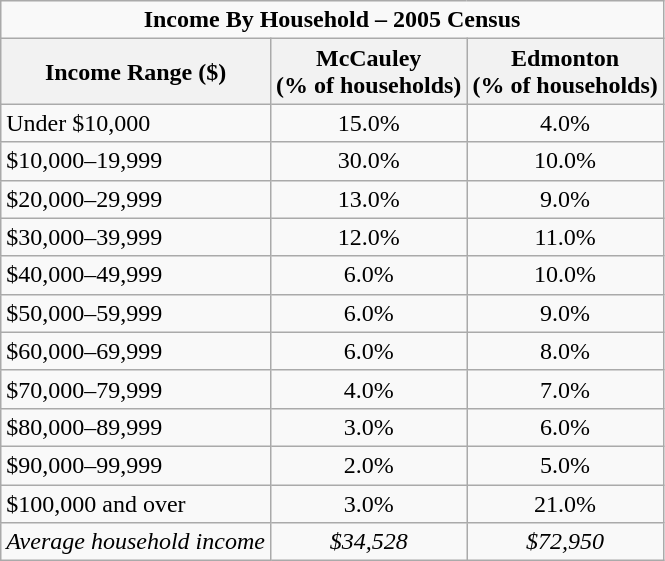<table class="wikitable">
<tr>
<td colspan=3 align="center"><strong>Income By Household – 2005 Census</strong></td>
</tr>
<tr>
<th>Income Range ($)</th>
<th>McCauley<br>(% of households)</th>
<th>Edmonton<br>(% of households)</th>
</tr>
<tr>
<td>Under $10,000</td>
<td align="center">15.0%</td>
<td align="center">4.0%</td>
</tr>
<tr>
<td>$10,000–19,999</td>
<td align="center">30.0%</td>
<td align="center">10.0%</td>
</tr>
<tr>
<td>$20,000–29,999</td>
<td align="center">13.0%</td>
<td align="center">9.0%</td>
</tr>
<tr>
<td>$30,000–39,999</td>
<td align="center">12.0%</td>
<td align="center">11.0%</td>
</tr>
<tr>
<td>$40,000–49,999</td>
<td align="center">6.0%</td>
<td align="center">10.0%</td>
</tr>
<tr>
<td>$50,000–59,999</td>
<td align="center">6.0%</td>
<td align="center">9.0%</td>
</tr>
<tr>
<td>$60,000–69,999</td>
<td align="center">6.0%</td>
<td align="center">8.0%</td>
</tr>
<tr>
<td>$70,000–79,999</td>
<td align="center">4.0%</td>
<td align="center">7.0%</td>
</tr>
<tr>
<td>$80,000–89,999</td>
<td align="center">3.0%</td>
<td align="center">6.0%</td>
</tr>
<tr>
<td>$90,000–99,999</td>
<td align="center">2.0%</td>
<td align="center">5.0%</td>
</tr>
<tr>
<td>$100,000 and over</td>
<td align="center">3.0%</td>
<td align="center">21.0%</td>
</tr>
<tr>
<td><em>Average household income</em></td>
<td align="center"><em>$34,528</em></td>
<td align="center"><em>$72,950</em></td>
</tr>
</table>
